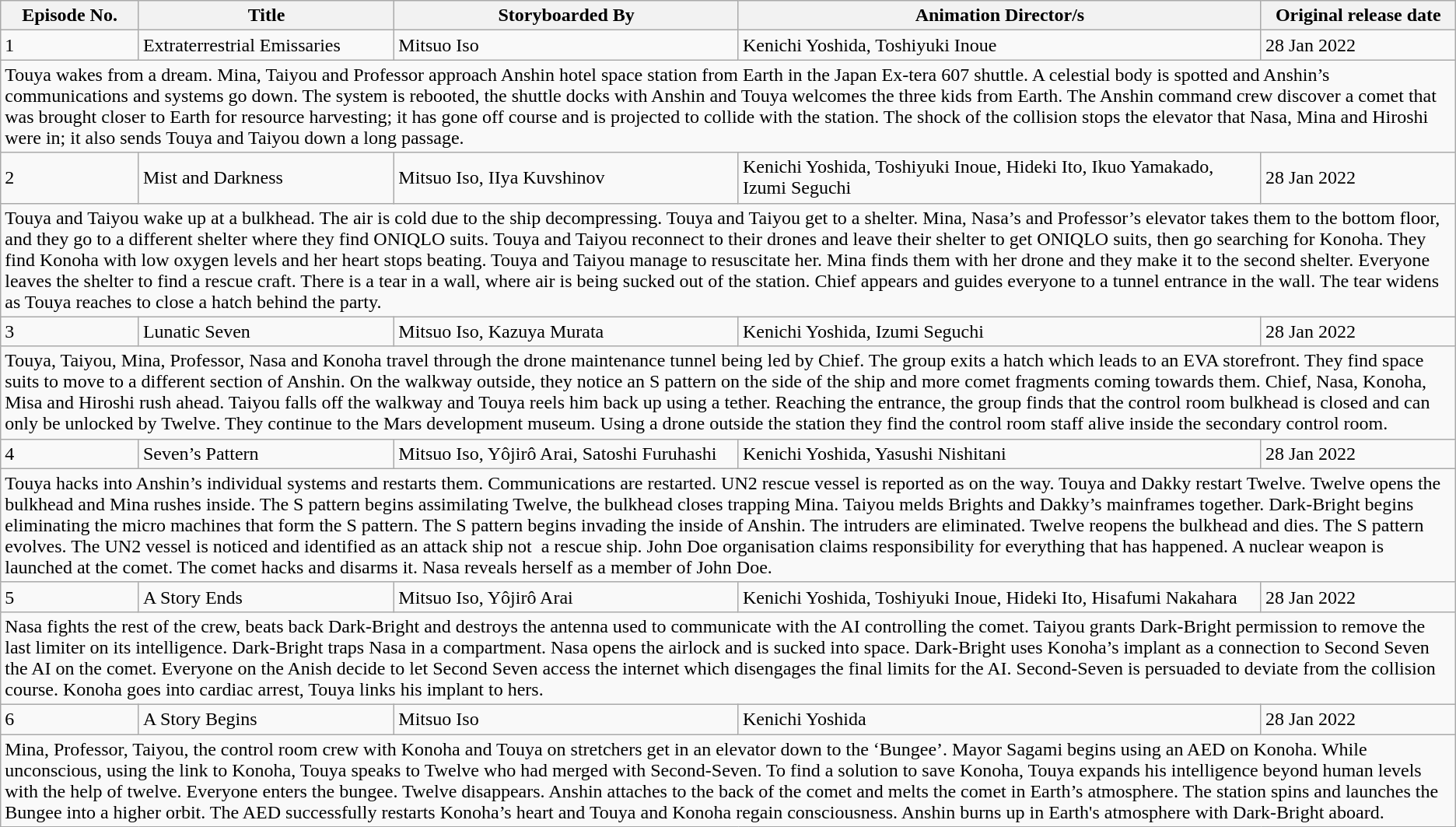<table class="wikitable">
<tr>
<th><strong>Episode No. </strong></th>
<th><strong>Title</strong></th>
<th><strong>Storyboarded By</strong></th>
<th><strong>Animation Director/s</strong></th>
<th><strong>Original release date</strong></th>
</tr>
<tr>
<td>1</td>
<td>Extraterrestrial Emissaries</td>
<td>Mitsuo Iso</td>
<td>Kenichi Yoshida, Toshiyuki  Inoue</td>
<td>28 Jan 2022</td>
</tr>
<tr>
<td colspan="5">Touya wakes from a dream. Mina, Taiyou and Professor approach Anshin hotel space station from Earth in the  Japan Ex-tera 607 shuttle. A celestial body is spotted and Anshin’s communications and systems go down. The system is rebooted, the shuttle docks with Anshin and Touya welcomes the three kids from Earth. The Anshin command crew discover a comet that was brought closer to Earth for resource harvesting; it has gone off course and is projected to  collide with the station. The shock of the collision stops the elevator that Nasa, Mina and Hiroshi were in; it also sends Touya and Taiyou down a long passage.</td>
</tr>
<tr>
<td>2</td>
<td>Mist and Darkness</td>
<td>Mitsuo Iso, IIya Kuvshinov</td>
<td>Kenichi Yoshida, Toshiyuki  Inoue, Hideki Ito, Ikuo Yamakado, Izumi Seguchi</td>
<td>28 Jan 2022</td>
</tr>
<tr>
<td colspan="5">Touya and Taiyou wake up at a bulkhead. The air is cold due to the ship  decompressing. Touya and Taiyou get to a shelter. Mina, Nasa’s and Professor’s elevator takes them to the bottom floor, and they go to a different shelter where they find ONIQLO suits. Touya and Taiyou reconnect to their drones and leave their shelter to get ONIQLO suits, then go searching for Konoha. They find Konoha with low oxygen levels and her heart stops beating. Touya and Taiyou manage to resuscitate her. Mina finds them with her drone  and they make it to the second shelter. Everyone leaves the shelter to find a rescue craft. There is a tear in a wall, where air is being sucked out of the station. Chief appears and guides everyone to a tunnel entrance in the wall. The tear widens as Touya reaches to close a hatch behind the party.</td>
</tr>
<tr>
<td>3</td>
<td>Lunatic Seven</td>
<td>Mitsuo Iso, Kazuya Murata</td>
<td>Kenichi Yoshida, Izumi  Seguchi</td>
<td>28 Jan 2022</td>
</tr>
<tr>
<td colspan="5">Touya, Taiyou, Mina, Professor, Nasa and Konoha travel through the drone maintenance tunnel being led by Chief. The group exits a hatch which leads to an EVA storefront. They find space suits to move to a different section of Anshin. On the walkway outside, they notice an S pattern on the side of the ship and more comet fragments coming towards them. Chief, Nasa, Konoha, Misa and Hiroshi rush ahead. Taiyou falls off the walkway and Touya reels him back up using a tether. Reaching the entrance, the group finds that the control room bulkhead is closed and can only be unlocked by Twelve. They continue to the Mars development museum. Using a drone outside the station they find the control room staff alive inside the secondary control room.</td>
</tr>
<tr>
<td>4</td>
<td>Seven’s Pattern</td>
<td>Mitsuo Iso, Yôjirô Arai,  Satoshi Furuhashi</td>
<td>Kenichi Yoshida, Yasushi Nishitani</td>
<td>28 Jan 2022</td>
</tr>
<tr>
<td colspan="5">Touya hacks into Anshin’s  individual systems and restarts them. Communications are restarted. UN2  rescue vessel is reported as on the way. Touya and Dakky restart Twelve.  Twelve opens the bulkhead and Mina rushes inside. The S pattern begins  assimilating Twelve, the bulkhead closes trapping Mina. Taiyou melds Brights  and Dakky’s mainframes together. Dark-Bright begins eliminating the micro  machines that form the S pattern. The S pattern begins invading the inside of  Anshin. The intruders are eliminated. Twelve reopens the bulkhead and dies.  The S pattern evolves. The UN2 vessel is noticed and identified as an attack  ship not  a rescue ship. John Doe  organisation claims responsibility for everything that has happened. A  nuclear weapon is launched at the comet. The comet hacks and disarms it. Nasa  reveals herself as a member of John Doe.</td>
</tr>
<tr>
<td>5</td>
<td>A Story Ends</td>
<td>Mitsuo Iso, Yôjirô Arai</td>
<td>Kenichi Yoshida, Toshiyuki  Inoue, Hideki Ito, Hisafumi Nakahara</td>
<td>28 Jan 2022</td>
</tr>
<tr>
<td colspan="5">Nasa fights the rest of the  crew, beats back Dark-Bright and destroys the antenna used to communicate  with the AI controlling the comet. Taiyou grants Dark-Bright permission to  remove the last limiter on its intelligence. Dark-Bright traps Nasa in a  compartment. Nasa opens the airlock and is sucked into space. Dark-Bright  uses Konoha’s implant as a connection to Second Seven the AI on the comet.  Everyone on the Anish decide to let Second Seven access the internet which  disengages the final limits for the AI. Second-Seven is persuaded to deviate  from the collision course. Konoha goes into cardiac arrest, Touya links his  implant to hers.</td>
</tr>
<tr>
<td>6</td>
<td>A Story Begins</td>
<td>Mitsuo Iso</td>
<td>Kenichi Yoshida</td>
<td>28 Jan 2022</td>
</tr>
<tr>
<td colspan="5">Mina, Professor, Taiyou,  the control room crew with Konoha and Touya on stretchers get in an elevator  down to the ‘Bungee’. Mayor Sagami begins using an AED on Konoha. While  unconscious, using the link to Konoha, Touya speaks to Twelve who had merged  with Second-Seven. To find a solution to save Konoha, Touya expands his  intelligence beyond human levels with the help of twelve. Everyone enters the  bungee. Twelve disappears. Anshin attaches to the back of the comet and melts  the comet in Earth’s atmosphere. The station spins and launches the Bungee  into a higher orbit. The AED successfully restarts Konoha’s heart and Touya  and Konoha regain consciousness. Anshin burns up in Earth's atmosphere with  Dark-Bright aboard.</td>
</tr>
</table>
